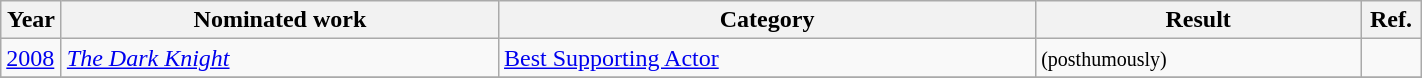<table class="wikitable sortable" width=75%>
<tr>
<th width = 33px>Year</th>
<th>Nominated work</th>
<th>Category</th>
<th>Result</th>
<th width = 33px>Ref.</th>
</tr>
<tr>
<td><a href='#'>2008</a></td>
<td><em><a href='#'>The Dark Knight</a></em></td>
<td><a href='#'>Best Supporting Actor</a></td>
<td> <small>(posthumously)</small></td>
<td></td>
</tr>
<tr>
</tr>
</table>
